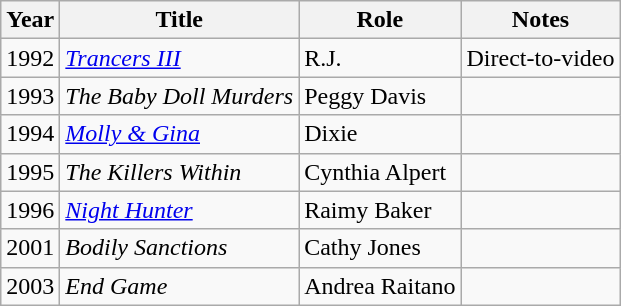<table class="wikitable sortable">
<tr>
<th>Year</th>
<th>Title</th>
<th>Role</th>
<th>Notes</th>
</tr>
<tr>
<td>1992</td>
<td><em><a href='#'>Trancers III</a></em></td>
<td>R.J.</td>
<td>Direct-to-video</td>
</tr>
<tr>
<td>1993</td>
<td><em>The Baby Doll Murders</em></td>
<td>Peggy Davis</td>
<td></td>
</tr>
<tr>
<td>1994</td>
<td><em><a href='#'>Molly & Gina</a></em></td>
<td>Dixie</td>
<td></td>
</tr>
<tr>
<td>1995</td>
<td><em>The Killers Within</em></td>
<td>Cynthia Alpert</td>
<td></td>
</tr>
<tr>
<td>1996</td>
<td><a href='#'><em>Night Hunter</em></a></td>
<td>Raimy Baker</td>
<td></td>
</tr>
<tr>
<td>2001</td>
<td><em>Bodily Sanctions</em></td>
<td>Cathy Jones</td>
<td></td>
</tr>
<tr>
<td>2003</td>
<td><em>End Game</em></td>
<td>Andrea Raitano</td>
<td></td>
</tr>
</table>
